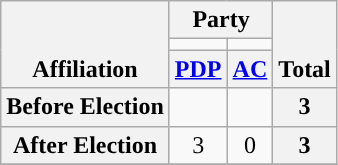<table class=wikitable style="text-align:center">
<tr style="vertical-align:bottom;">
<th rowspan=3>Affiliation</th>
<th colspan=2>Party</th>
<th rowspan=3>Total</th>
</tr>
<tr>
<td style="background-color:"></td>
<td style="background-color:"></td>
</tr>
<tr>
<th><a href='#'>PDP</a></th>
<th><a href='#'>AC</a></th>
</tr>
<tr>
<th>Before Election</th>
<td></td>
<td></td>
<th>3</th>
</tr>
<tr>
<th>After Election</th>
<td>3</td>
<td>0</td>
<th>3</th>
</tr>
<tr>
</tr>
</table>
